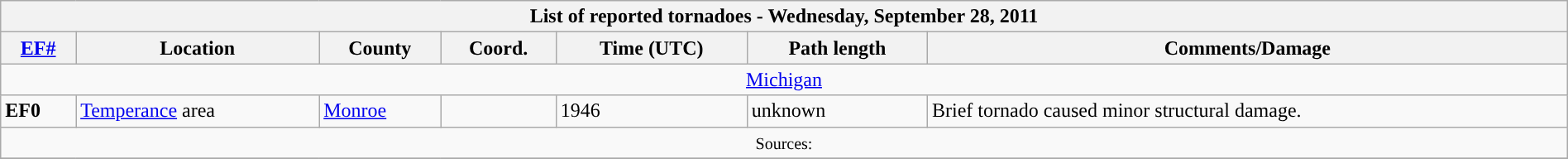<table class="wikitable collapsible" width="100%">
<tr>
<th colspan="7">List of reported tornadoes - Wednesday, September 28, 2011</th>
</tr>
<tr>
<th><a href='#'>EF#</a></th>
<th>Location</th>
<th>County</th>
<th>Coord.</th>
<th>Time (UTC)</th>
<th>Path length</th>
<th>Comments/Damage</th>
</tr>
<tr>
<td colspan="7" align=center><a href='#'>Michigan</a></td>
</tr>
<tr>
<td><strong>EF0</strong></td>
<td><a href='#'>Temperance</a> area</td>
<td><a href='#'>Monroe</a></td>
<td></td>
<td>1946</td>
<td>unknown</td>
<td>Brief tornado caused minor structural damage.</td>
</tr>
<tr>
<td colspan="7" align=center><small>Sources: </small></td>
</tr>
<tr>
</tr>
</table>
